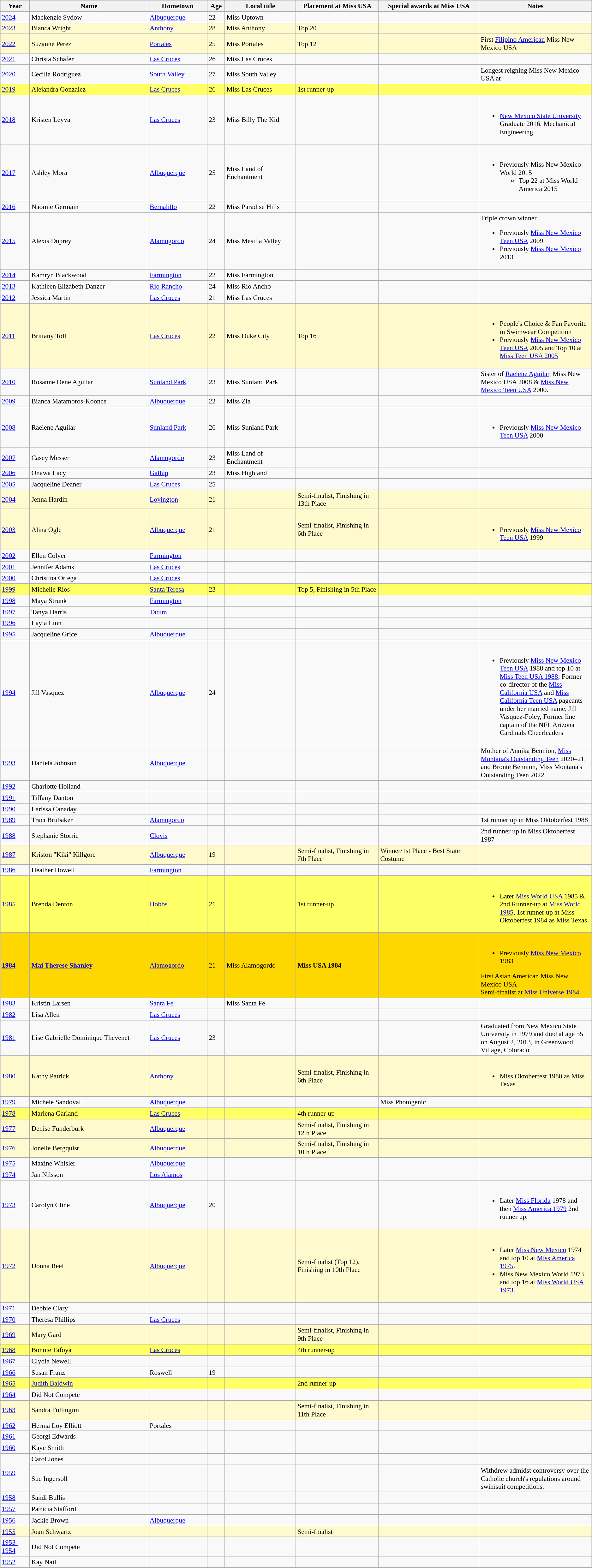<table class="wikitable sortable" style="font-size:90%;">
<tr bgcolor="#efefef">
<th width=5%>Year</th>
<th width=20%>Name</th>
<th width=10%>Hometown</th>
<th width=3%>Age</th>
<th width="12%">Local title</th>
<th width=14%>Placement at Miss USA</th>
<th width=17%>Special awards at Miss USA</th>
<th width=31%>Notes</th>
</tr>
<tr>
<td><a href='#'>2024</a></td>
<td>Mackenzie Sydow</td>
<td><a href='#'>Albuquerque</a></td>
<td>22</td>
<td>Miss Uptown</td>
<td></td>
<td></td>
<td></td>
</tr>
<tr>
</tr>
<tr style="background-color:#FFFACD;">
<td><a href='#'>2023</a></td>
<td>Bianca Wright</td>
<td><a href='#'>Anthony</a></td>
<td>28</td>
<td>Miss Anthony</td>
<td>Top 20</td>
<td></td>
<td></td>
</tr>
<tr>
</tr>
<tr style="background-color:#FFFACD;">
<td><a href='#'>2022</a></td>
<td>Suzanne Perez</td>
<td><a href='#'>Portales</a></td>
<td>25</td>
<td>Miss Portales</td>
<td>Top 12</td>
<td></td>
<td>First <a href='#'>Filipino American</a> Miss New Mexico USA</td>
</tr>
<tr>
<td><a href='#'>2021</a></td>
<td>Christa Schafer</td>
<td><a href='#'>Las Cruces</a></td>
<td>26</td>
<td>Miss Las Cruces</td>
<td></td>
<td></td>
<td></td>
</tr>
<tr>
<td><a href='#'>2020</a></td>
<td>Cecilia Rodriguez</td>
<td><a href='#'>South Valley</a></td>
<td>27</td>
<td>Miss South Valley</td>
<td></td>
<td></td>
<td>Longest reigning Miss New Mexico USA at </td>
</tr>
<tr style="background-color:#FFFF66;">
<td><a href='#'>2019</a></td>
<td>Alejandra Gonzalez</td>
<td><a href='#'>Las Cruces</a></td>
<td>26</td>
<td>Miss Las Cruces</td>
<td>1st runner-up</td>
<td></td>
<td></td>
</tr>
<tr>
<td><a href='#'>2018</a></td>
<td>Kristen Leyva</td>
<td><a href='#'>Las Cruces</a></td>
<td>23</td>
<td>Miss Billy The Kid</td>
<td></td>
<td></td>
<td><br><ul><li><a href='#'>New Mexico State University</a> Graduate 2016, Mechanical Engineering</li></ul></td>
</tr>
<tr>
<td><a href='#'>2017</a></td>
<td>Ashley Mora</td>
<td><a href='#'>Albuquerque</a></td>
<td>25</td>
<td>Miss Land of Enchantment</td>
<td></td>
<td></td>
<td><br><ul><li>Previously Miss New Mexico World 2015<ul><li>Top 22 at Miss World America 2015</li></ul></li></ul></td>
</tr>
<tr>
<td><a href='#'>2016</a></td>
<td>Naomie Germain</td>
<td><a href='#'>Bernalillo</a></td>
<td>22</td>
<td>Miss Paradise Hills</td>
<td></td>
<td></td>
<td></td>
</tr>
<tr>
<td><a href='#'>2015</a></td>
<td>Alexis Duprey</td>
<td><a href='#'>Alamogordo</a></td>
<td>24</td>
<td>Miss Mesilla Valley</td>
<td></td>
<td></td>
<td>Triple crown winner<br><ul><li>Previously <a href='#'>Miss New Mexico Teen USA</a> 2009</li><li>Previously <a href='#'>Miss New Mexico</a> 2013</li></ul></td>
</tr>
<tr>
<td><a href='#'>2014</a></td>
<td>Kamryn Blackwood</td>
<td><a href='#'>Farmington</a></td>
<td>22</td>
<td>Miss Farmington</td>
<td></td>
<td></td>
<td></td>
</tr>
<tr>
<td><a href='#'>2013</a></td>
<td>Kathleen Elizabeth Danzer</td>
<td><a href='#'>Rio Rancho</a></td>
<td>24</td>
<td>Miss Rio Ancho</td>
<td></td>
<td></td>
<td></td>
</tr>
<tr>
<td><a href='#'>2012</a></td>
<td>Jessica Martin</td>
<td><a href='#'>Las Cruces</a></td>
<td>21</td>
<td>Miss Las Cruces</td>
<td></td>
<td></td>
<td></td>
</tr>
<tr>
</tr>
<tr style="background-color:#FFFACD;">
<td><a href='#'>2011</a></td>
<td>Brittany Toll</td>
<td><a href='#'>Las Cruces</a></td>
<td>22</td>
<td>Miss Duke City</td>
<td>Top 16</td>
<td></td>
<td><br><ul><li>People's Choice & Fan Favorite in Swimwear Competition</li><li>Previously <a href='#'>Miss New Mexico Teen USA</a> 2005 and Top 10 at <a href='#'>Miss Teen USA 2005</a></li></ul></td>
</tr>
<tr>
<td><a href='#'>2010</a></td>
<td>Rosanne Dene Aguilar</td>
<td><a href='#'>Sunland Park</a></td>
<td>23</td>
<td>Miss Sunland Park</td>
<td></td>
<td></td>
<td>Sister of <a href='#'>Raelene Aguilar</a>, Miss New Mexico USA 2008 & <a href='#'>Miss New Mexico Teen USA</a> 2000.</td>
</tr>
<tr>
<td><a href='#'>2009</a></td>
<td>Bianca Matamoros-Koonce</td>
<td><a href='#'>Albuquerque</a></td>
<td>22</td>
<td>Miss Zia</td>
<td></td>
<td></td>
<td></td>
</tr>
<tr>
<td><a href='#'>2008</a></td>
<td>Raelene Aguilar</td>
<td><a href='#'>Sunland Park</a></td>
<td>26</td>
<td>Miss Sunland Park</td>
<td></td>
<td></td>
<td><br><ul><li>Previously <a href='#'>Miss New Mexico Teen USA</a> 2000</li></ul></td>
</tr>
<tr>
<td><a href='#'>2007</a></td>
<td>Casey Messer</td>
<td><a href='#'>Alamogordo</a></td>
<td>23</td>
<td>Miss Land of Enchantment</td>
<td></td>
<td></td>
<td></td>
</tr>
<tr>
<td><a href='#'>2006</a></td>
<td>Onawa Lacy</td>
<td><a href='#'>Gallup</a></td>
<td>23</td>
<td>Miss Highland</td>
<td></td>
<td></td>
</tr>
<tr>
<td><a href='#'>2005</a></td>
<td>Jacqueline Deaner</td>
<td><a href='#'>Las Cruces</a></td>
<td>25</td>
<td></td>
<td></td>
<td></td>
<td></td>
</tr>
<tr>
</tr>
<tr style="background-color:#FFFACD;">
<td><a href='#'>2004</a></td>
<td>Jenna Hardin</td>
<td><a href='#'>Lovington</a></td>
<td>21</td>
<td></td>
<td>Semi-finalist, Finishing in 13th Place</td>
<td></td>
<td></td>
</tr>
<tr>
</tr>
<tr style="background-color:#FFFACD;">
<td><a href='#'>2003</a></td>
<td>Alina Ogle</td>
<td><a href='#'>Albuquerque</a></td>
<td>21</td>
<td></td>
<td>Semi-finalist, Finishing in 6th Place</td>
<td></td>
<td><br><ul><li>Previously <a href='#'>Miss New Mexico Teen USA</a> 1999</li></ul></td>
</tr>
<tr>
<td><a href='#'>2002</a></td>
<td>Ellen Colyer</td>
<td><a href='#'>Farmington</a></td>
<td></td>
<td></td>
<td></td>
<td></td>
<td></td>
</tr>
<tr>
<td><a href='#'>2001</a></td>
<td>Jennifer Adams</td>
<td><a href='#'>Las Cruces</a></td>
<td></td>
<td></td>
<td></td>
<td></td>
<td></td>
</tr>
<tr>
<td><a href='#'>2000</a></td>
<td>Christina Ortega</td>
<td><a href='#'>Las Cruces</a></td>
<td></td>
<td></td>
<td></td>
<td></td>
<td></td>
</tr>
<tr>
</tr>
<tr style="background-color:#FFFF66;">
<td><a href='#'>1999</a></td>
<td>Michelle Rios</td>
<td><a href='#'>Santa Teresa</a></td>
<td>23</td>
<td></td>
<td>Top 5, Finishing in 5th Place</td>
<td></td>
<td></td>
</tr>
<tr>
<td><a href='#'>1998</a></td>
<td>Maya Strunk</td>
<td><a href='#'>Farmington</a></td>
<td></td>
<td></td>
<td></td>
<td></td>
<td></td>
</tr>
<tr>
<td><a href='#'>1997</a></td>
<td>Tanya Harris</td>
<td><a href='#'>Tatum</a></td>
<td></td>
<td></td>
<td></td>
<td></td>
<td></td>
</tr>
<tr>
<td><a href='#'>1996</a></td>
<td>Layla Linn</td>
<td></td>
<td></td>
<td></td>
<td></td>
<td></td>
<td></td>
</tr>
<tr>
<td><a href='#'>1995</a></td>
<td>Jacqueline Grice</td>
<td><a href='#'>Albuquerque</a></td>
<td></td>
<td></td>
<td></td>
<td></td>
<td></td>
</tr>
<tr>
<td><a href='#'>1994</a></td>
<td>Jill Vasquez</td>
<td><a href='#'>Albuquerque</a></td>
<td>24</td>
<td></td>
<td></td>
<td></td>
<td><br><ul><li>Previously <a href='#'>Miss New Mexico Teen USA</a> 1988 and top 10 at <a href='#'>Miss Teen USA 1988</a>; Former co-director of the <a href='#'>Miss California USA</a> and <a href='#'>Miss California Teen USA</a> pageants under her married name, Jill Vasquez-Foley, Former line captain of the NFL Arizona Cardinals Cheerleaders</li></ul></td>
</tr>
<tr>
<td><a href='#'>1993</a></td>
<td>Daniela Johnson</td>
<td><a href='#'>Albuquerque</a></td>
<td></td>
<td></td>
<td></td>
<td></td>
<td>Mother of Annika Bennion, <a href='#'>Miss Montana's Outstanding Teen</a> 2020–21, and Bronté Bennion, Miss Montana's Outstanding Teen 2022</td>
</tr>
<tr>
<td><a href='#'>1992</a></td>
<td>Charlotte Holland</td>
<td></td>
<td></td>
<td></td>
<td></td>
<td></td>
<td></td>
</tr>
<tr>
<td><a href='#'>1991</a></td>
<td>Tiffany Danton</td>
<td></td>
<td></td>
<td></td>
<td></td>
<td></td>
<td></td>
</tr>
<tr>
<td><a href='#'>1990</a></td>
<td>Larissa Canaday</td>
<td></td>
<td></td>
<td></td>
<td></td>
<td></td>
<td></td>
</tr>
<tr>
<td><a href='#'>1989</a></td>
<td>Traci Brubaker</td>
<td><a href='#'>Alamogordo</a></td>
<td></td>
<td></td>
<td></td>
<td></td>
<td>1st runner up in Miss Oktoberfest 1988</td>
</tr>
<tr>
<td><a href='#'>1988</a></td>
<td>Stephanie Storrie</td>
<td><a href='#'>Clovis</a></td>
<td></td>
<td></td>
<td></td>
<td></td>
<td>2nd runner up in Miss Oktoberfest 1987</td>
</tr>
<tr>
</tr>
<tr style="background-color:#FFFACD;">
<td><a href='#'>1987</a></td>
<td>Kriston "Kiki" Killgore</td>
<td><a href='#'>Albuquerque</a></td>
<td>19</td>
<td></td>
<td>Semi-finalist, Finishing in 7th Place</td>
<td>Winner/1st Place - Best State Costume</td>
<td></td>
</tr>
<tr>
<td><a href='#'>1986</a></td>
<td>Heather Howell</td>
<td><a href='#'>Farmington</a></td>
<td></td>
<td></td>
<td></td>
<td></td>
<td></td>
</tr>
<tr>
</tr>
<tr style="background-color:#FFFF66;">
<td><a href='#'>1985</a></td>
<td>Brenda Denton</td>
<td><a href='#'>Hobbs</a></td>
<td>21</td>
<td></td>
<td>1st runner-up</td>
<td></td>
<td><br><ul><li>Later <a href='#'>Miss World USA</a> 1985 & 2nd Runner-up at <a href='#'>Miss World 1985</a>, 1st runner up at Miss Oktoberfest 1984 as Miss Texas</li></ul></td>
</tr>
<tr>
</tr>
<tr style="background-color:GOLD;">
<td><strong><a href='#'>1984</a></strong></td>
<td><strong><a href='#'>Mai Therese Shanley</a></strong></td>
<td><a href='#'>Alamogordo</a></td>
<td>21</td>
<td>Miss Alamogordo</td>
<td><strong>Miss USA 1984</strong></td>
<td></td>
<td><br><ul><li>Previously <a href='#'>Miss New Mexico</a> 1983</li></ul>First Asian American Miss New Mexico USA<br>
Semi-finalist at <a href='#'>Miss Universe 1984</a></td>
</tr>
<tr>
<td><a href='#'>1983</a></td>
<td>Kristin Larsen</td>
<td><a href='#'>Santa Fe</a></td>
<td></td>
<td>Miss Santa Fe</td>
<td></td>
<td></td>
<td></td>
</tr>
<tr>
<td><a href='#'>1982</a></td>
<td>Lisa Allen</td>
<td><a href='#'>Las Cruces</a></td>
<td></td>
<td></td>
<td></td>
<td></td>
<td></td>
</tr>
<tr>
<td><a href='#'>1981</a></td>
<td>Lise Gabrielle Dominique Thevenet</td>
<td><a href='#'>Las Cruces</a></td>
<td>23</td>
<td></td>
<td></td>
<td></td>
<td>Graduated from New Mexico State University in 1979 and died at age 55 on August 2, 2013, in Greenwood Village, Colorado</td>
</tr>
<tr>
</tr>
<tr style="background-color:#FFFACD;">
<td><a href='#'>1980</a></td>
<td>Kathy Patrick</td>
<td><a href='#'>Anthony</a></td>
<td></td>
<td></td>
<td>Semi-finalist, Finishing in 6th Place</td>
<td></td>
<td><br><ul><li>Miss Oktoberfest 1980 as Miss Texas</li></ul></td>
</tr>
<tr>
<td><a href='#'>1979</a></td>
<td>Michele Sandoval</td>
<td><a href='#'>Albuquerque</a></td>
<td></td>
<td></td>
<td></td>
<td>Miss Photogenic</td>
<td></td>
</tr>
<tr>
</tr>
<tr style="background-color:#FFFF66;">
<td><a href='#'>1978</a></td>
<td>Marlena Garland</td>
<td><a href='#'>Las Cruces</a></td>
<td></td>
<td></td>
<td>4th runner-up</td>
<td></td>
<td></td>
</tr>
<tr>
</tr>
<tr style="background-color:#FFFACD;">
<td><a href='#'>1977</a></td>
<td>Denise Funderburk</td>
<td><a href='#'>Albuquerque</a></td>
<td></td>
<td></td>
<td>Semi-finalist, Finishing in 12th Place</td>
<td></td>
<td></td>
</tr>
<tr>
</tr>
<tr style="background-color:#FFFACD;">
<td><a href='#'>1976</a></td>
<td>Jonelle Bergquist</td>
<td><a href='#'>Albuquerque</a></td>
<td></td>
<td></td>
<td>Semi-finalist, Finishing in 10th Place</td>
<td></td>
<td></td>
</tr>
<tr>
<td><a href='#'>1975</a></td>
<td>Maxine Whisler</td>
<td><a href='#'>Albuquerque</a></td>
<td></td>
<td></td>
<td></td>
<td></td>
<td></td>
</tr>
<tr>
<td><a href='#'>1974</a></td>
<td>Jan Nilsson</td>
<td><a href='#'>Los Alamos</a></td>
<td></td>
<td></td>
<td></td>
<td></td>
<td></td>
</tr>
<tr>
<td><a href='#'>1973</a></td>
<td>Carolyn Cline</td>
<td><a href='#'>Albuquerque</a></td>
<td>20</td>
<td></td>
<td></td>
<td></td>
<td><br><ul><li>Later <a href='#'>Miss Florida</a> 1978 and then <a href='#'>Miss America 1979</a> 2nd runner up.</li></ul></td>
</tr>
<tr>
</tr>
<tr style="background-color:#FFFACD;">
<td><a href='#'>1972</a></td>
<td>Donna Reel</td>
<td><a href='#'>Albuquerque</a></td>
<td></td>
<td></td>
<td>Semi-finalist (Top 12), Finishing in 10th Place</td>
<td></td>
<td><br><ul><li>Later <a href='#'>Miss New Mexico</a> 1974 and top 10 at <a href='#'>Miss America 1975</a>.</li><li>Miss New Mexico World 1973 and top 16 at <a href='#'>Miss World USA 1973</a>.</li></ul></td>
</tr>
<tr>
<td><a href='#'>1971</a></td>
<td>Debbie Clary</td>
<td></td>
<td></td>
<td></td>
<td></td>
<td></td>
<td></td>
</tr>
<tr>
<td><a href='#'>1970</a></td>
<td>Theresa Phillips</td>
<td><a href='#'>Las Cruces</a></td>
<td></td>
<td></td>
<td></td>
<td></td>
<td></td>
</tr>
<tr>
</tr>
<tr style="background-color:#FFFACD;">
<td><a href='#'>1969</a></td>
<td>Mary Gard</td>
<td></td>
<td></td>
<td></td>
<td>Semi-finalist, Finishing in 9th Place</td>
<td></td>
<td></td>
</tr>
<tr>
</tr>
<tr style="background-color:#FFFF66;">
<td><a href='#'>1968</a></td>
<td>Bonnie Tafoya</td>
<td><a href='#'>Las Cruces</a></td>
<td></td>
<td></td>
<td>4th runner-up</td>
<td></td>
<td></td>
</tr>
<tr>
<td><a href='#'>1967</a></td>
<td>Clydia Newell</td>
<td></td>
<td></td>
<td></td>
<td></td>
<td></td>
<td></td>
</tr>
<tr>
<td><a href='#'>1966</a></td>
<td>Susan Franz</td>
<td>Roswell</td>
<td>19</td>
<td></td>
<td></td>
<td></td>
<td></td>
</tr>
<tr>
</tr>
<tr style="background-color:#FFFF66;">
<td><a href='#'>1965</a></td>
<td><a href='#'>Judith Baldwin</a></td>
<td></td>
<td></td>
<td></td>
<td>2nd runner-up</td>
<td></td>
<td></td>
</tr>
<tr>
<td><a href='#'>1964</a></td>
<td>Did Not Compete</td>
<td></td>
<td></td>
<td></td>
<td></td>
<td></td>
<td></td>
</tr>
<tr>
</tr>
<tr style="background-color:#FFFACD;">
<td><a href='#'>1963</a></td>
<td>Sandra Fullingim</td>
<td></td>
<td></td>
<td></td>
<td>Semi-finalist, Finishing in 11th Place</td>
<td></td>
<td></td>
</tr>
<tr>
<td><a href='#'>1962</a></td>
<td>Herma Loy Elliott</td>
<td>Portales</td>
<td></td>
<td></td>
<td></td>
<td></td>
<td></td>
</tr>
<tr>
<td><a href='#'>1961</a></td>
<td>Georgi Edwards</td>
<td></td>
<td></td>
<td></td>
<td></td>
<td></td>
<td></td>
</tr>
<tr>
<td><a href='#'>1960</a></td>
<td>Kaye Smith</td>
<td></td>
<td></td>
<td></td>
<td></td>
<td></td>
<td></td>
</tr>
<tr>
<td rowspan=2><a href='#'>1959</a></td>
<td>Carol Jones</td>
<td></td>
<td></td>
<td></td>
<td></td>
<td></td>
<td></td>
</tr>
<tr>
<td>Sue Ingersoll</td>
<td></td>
<td></td>
<td></td>
<td></td>
<td></td>
<td>Withdrew admidst controversy over the Catholic church's regulations around swimsuit competitions.</td>
</tr>
<tr>
<td><a href='#'>1958</a></td>
<td>Sandi Bullis</td>
<td></td>
<td></td>
<td></td>
<td></td>
<td></td>
<td></td>
</tr>
<tr>
<td><a href='#'>1957</a></td>
<td>Patricia Stafford</td>
<td></td>
<td></td>
<td></td>
<td></td>
<td></td>
<td></td>
</tr>
<tr>
<td><a href='#'>1956</a></td>
<td>Jackie Brown</td>
<td><a href='#'>Albuquerque</a></td>
<td></td>
<td></td>
<td></td>
<td></td>
<td></td>
</tr>
<tr>
</tr>
<tr style="background-color:#FFFACD;">
<td><a href='#'>1955</a></td>
<td>Joan Schwartz</td>
<td></td>
<td></td>
<td></td>
<td>Semi-finalist</td>
<td></td>
<td></td>
</tr>
<tr>
<td><a href='#'>1953-1954</a></td>
<td>Did Not Compete</td>
<td></td>
<td></td>
<td></td>
<td></td>
<td></td>
<td></td>
</tr>
<tr>
<td><a href='#'>1952</a></td>
<td>Kay Nail</td>
<td></td>
<td></td>
<td></td>
<td></td>
<td></td>
<td></td>
</tr>
</table>
